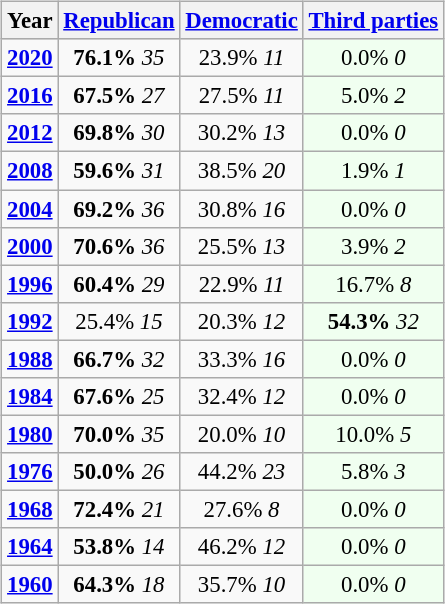<table class="wikitable" style="float:right; font-size:95%;">
<tr bgcolor=lightgrey>
<th>Year</th>
<th><a href='#'>Republican</a></th>
<th><a href='#'>Democratic</a></th>
<th><a href='#'>Third parties</a></th>
</tr>
<tr>
<td style="text-align:center;" ><strong><a href='#'>2020</a></strong></td>
<td style="text-align:center;" ><strong>76.1%</strong> <em>35</em></td>
<td style="text-align:center;" >23.9% <em>11</em></td>
<td style="text-align:center; background:honeyDew;">0.0% <em>0</em></td>
</tr>
<tr>
<td style="text-align:center;" ><strong><a href='#'>2016</a></strong></td>
<td style="text-align:center;" ><strong>67.5%</strong> <em>27</em></td>
<td style="text-align:center;" >27.5% <em>11</em></td>
<td style="text-align:center; background:honeyDew;">5.0% <em>2</em></td>
</tr>
<tr>
<td style="text-align:center;" ><strong><a href='#'>2012</a></strong></td>
<td style="text-align:center;" ><strong>69.8%</strong> <em>30</em></td>
<td style="text-align:center;" >30.2% <em>13</em></td>
<td style="text-align:center; background:honeyDew;">0.0% <em>0</em></td>
</tr>
<tr>
<td style="text-align:center;" ><strong><a href='#'>2008</a></strong></td>
<td style="text-align:center;" ><strong>59.6%</strong> <em>31</em></td>
<td style="text-align:center;" >38.5% <em>20</em></td>
<td style="text-align:center; background:honeyDew;">1.9% <em>1</em></td>
</tr>
<tr>
<td style="text-align:center;" ><strong><a href='#'>2004</a></strong></td>
<td style="text-align:center;" ><strong>69.2%</strong> <em>36</em></td>
<td style="text-align:center;" >30.8% <em>16</em></td>
<td style="text-align:center; background:honeyDew;">0.0% <em>0</em></td>
</tr>
<tr>
<td style="text-align:center;" ><strong><a href='#'>2000</a></strong></td>
<td style="text-align:center;" ><strong>70.6%</strong> <em>36</em></td>
<td style="text-align:center;" >25.5% <em>13</em></td>
<td style="text-align:center; background:honeyDew;">3.9% <em>2</em></td>
</tr>
<tr>
<td style="text-align:center;" ><strong><a href='#'>1996</a></strong></td>
<td style="text-align:center;" ><strong>60.4%</strong> <em>29</em></td>
<td style="text-align:center;" >22.9% <em>11</em></td>
<td style="text-align:center; background:honeyDew;">16.7% <em>8</em></td>
</tr>
<tr>
<td style="text-align:center;" ><strong><a href='#'>1992</a></strong></td>
<td style="text-align:center;" >25.4% <em>15</em></td>
<td style="text-align:center;" >20.3% <em>12</em></td>
<td style="text-align:center; background:honeyDew;"><strong>54.3%</strong> <em>32</em></td>
</tr>
<tr>
<td style="text-align:center;" ><strong><a href='#'>1988</a></strong></td>
<td style="text-align:center;" ><strong>66.7%</strong> <em>32</em></td>
<td style="text-align:center;" >33.3% <em>16</em></td>
<td style="text-align:center; background:honeyDew;">0.0% <em>0</em></td>
</tr>
<tr>
<td style="text-align:center;" ><strong><a href='#'>1984</a></strong></td>
<td style="text-align:center;" ><strong>67.6%</strong> <em>25</em></td>
<td style="text-align:center;" >32.4% <em>12</em></td>
<td style="text-align:center; background:honeyDew;">0.0% <em>0</em></td>
</tr>
<tr>
<td style="text-align:center;" ><strong><a href='#'>1980</a></strong></td>
<td style="text-align:center;" ><strong>70.0%</strong> <em>35</em></td>
<td style="text-align:center;" >20.0% <em>10</em></td>
<td style="text-align:center; background:honeyDew;">10.0% <em>5</em></td>
</tr>
<tr>
<td style="text-align:center;" ><strong><a href='#'>1976</a></strong></td>
<td style="text-align:center;" ><strong>50.0%</strong> <em>26</em></td>
<td style="text-align:center;" >44.2% <em>23</em></td>
<td style="text-align:center; background:honeyDew;">5.8% <em>3</em></td>
</tr>
<tr>
<td style="text-align:center;" ><strong><a href='#'>1968</a></strong></td>
<td style="text-align:center;" ><strong>72.4%</strong> <em>21</em></td>
<td style="text-align:center;" >27.6% <em>8</em></td>
<td style="text-align:center; background:honeyDew;">0.0% <em>0</em></td>
</tr>
<tr>
<td style="text-align:center;" ><strong><a href='#'>1964</a></strong></td>
<td style="text-align:center;" ><strong>53.8%</strong> <em>14</em></td>
<td style="text-align:center;" >46.2% <em>12</em></td>
<td style="text-align:center; background:honeyDew;">0.0% <em>0</em></td>
</tr>
<tr>
<td style="text-align:center;" ><strong><a href='#'>1960</a></strong></td>
<td style="text-align:center;" ><strong>64.3%</strong> <em>18</em></td>
<td style="text-align:center;" >35.7% <em>10</em></td>
<td style="text-align:center; background:honeyDew;">0.0% <em>0</em></td>
</tr>
</table>
